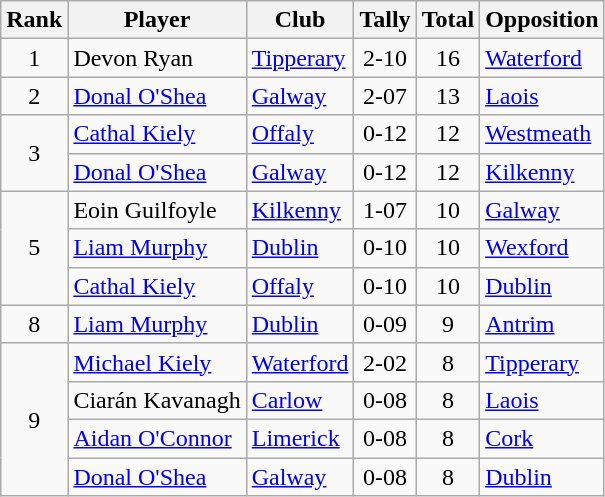<table class="wikitable">
<tr>
<th>Rank</th>
<th>Player</th>
<th>Club</th>
<th>Tally</th>
<th>Total</th>
<th>Opposition</th>
</tr>
<tr>
<td rowspan="1" style="text-align:center;">1</td>
<td>Devon Ryan</td>
<td><a href='#'>Tipperary</a></td>
<td align=center>2-10</td>
<td align=center>16</td>
<td><a href='#'>Waterford</a></td>
</tr>
<tr>
<td rowspan="1" style="text-align:center;">2</td>
<td><a href='#'>Donal O'Shea</a></td>
<td><a href='#'>Galway</a></td>
<td align=center>2-07</td>
<td align=center>13</td>
<td><a href='#'>Laois</a></td>
</tr>
<tr>
<td rowspan="2" style="text-align:center;">3</td>
<td><a href='#'>Cathal Kiely</a></td>
<td><a href='#'>Offaly</a></td>
<td align=center>0-12</td>
<td align=center>12</td>
<td><a href='#'>Westmeath</a></td>
</tr>
<tr>
<td><a href='#'>Donal O'Shea</a></td>
<td><a href='#'>Galway</a></td>
<td align=center>0-12</td>
<td align=center>12</td>
<td><a href='#'>Kilkenny</a></td>
</tr>
<tr>
<td rowspan="3" style="text-align:center;">5</td>
<td>Eoin Guilfoyle</td>
<td><a href='#'>Kilkenny</a></td>
<td align=center>1-07</td>
<td align=center>10</td>
<td><a href='#'>Galway</a></td>
</tr>
<tr>
<td><a href='#'>Liam Murphy</a></td>
<td><a href='#'>Dublin</a></td>
<td align=center>0-10</td>
<td align=center>10</td>
<td><a href='#'>Wexford</a></td>
</tr>
<tr>
<td><a href='#'>Cathal Kiely</a></td>
<td><a href='#'>Offaly</a></td>
<td align=center>0-10</td>
<td align=center>10</td>
<td><a href='#'>Dublin</a></td>
</tr>
<tr>
<td rowspan="1" style="text-align:center;">8</td>
<td><a href='#'>Liam Murphy</a></td>
<td><a href='#'>Dublin</a></td>
<td align=center>0-09</td>
<td align=center>9</td>
<td><a href='#'>Antrim</a></td>
</tr>
<tr>
<td rowspan="4" style="text-align:center;">9</td>
<td><a href='#'>Michael Kiely</a></td>
<td><a href='#'>Waterford</a></td>
<td align=center>2-02</td>
<td align=center>8</td>
<td><a href='#'>Tipperary</a></td>
</tr>
<tr>
<td>Ciarán Kavanagh</td>
<td><a href='#'>Carlow</a></td>
<td align=center>0-08</td>
<td align=center>8</td>
<td><a href='#'>Laois</a></td>
</tr>
<tr>
<td><a href='#'>Aidan O'Connor</a></td>
<td><a href='#'>Limerick</a></td>
<td align=center>0-08</td>
<td align=center>8</td>
<td><a href='#'>Cork</a></td>
</tr>
<tr>
<td><a href='#'>Donal O'Shea</a></td>
<td><a href='#'>Galway</a></td>
<td align=center>0-08</td>
<td align=center>8</td>
<td><a href='#'>Dublin</a></td>
</tr>
</table>
